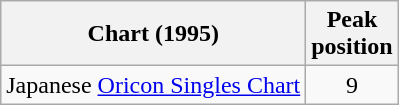<table class="wikitable">
<tr>
<th>Chart (1995)</th>
<th>Peak<br>position</th>
</tr>
<tr>
<td>Japanese <a href='#'>Oricon Singles Chart</a></td>
<td align="center">9</td>
</tr>
</table>
